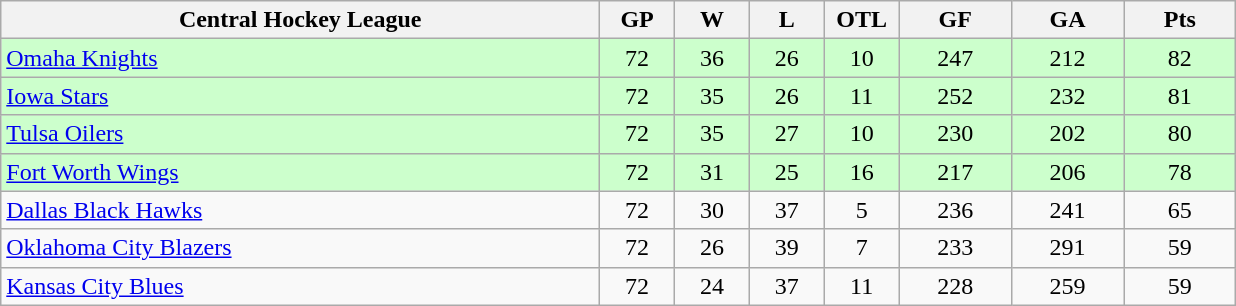<table class="wikitable">
<tr>
<th width="40%" bgcolor="#e0e0e0">Central Hockey League</th>
<th width="5%" bgcolor="#e0e0e0">GP</th>
<th width="5%" bgcolor="#e0e0e0">W</th>
<th width="5%" bgcolor="#e0e0e0">L</th>
<th width="5%" bgcolor="#e0e0e0">OTL</th>
<th width="7.5%" bgcolor="#e0e0e0">GF</th>
<th width="7.5%" bgcolor="#e0e0e0">GA</th>
<th width="7.5%" bgcolor="#e0e0e0">Pts</th>
</tr>
<tr align="center" bgcolor="#CCFFCC">
<td align="left"><a href='#'>Omaha Knights</a></td>
<td>72</td>
<td>36</td>
<td>26</td>
<td>10</td>
<td>247</td>
<td>212</td>
<td>82</td>
</tr>
<tr align="center" bgcolor="#CCFFCC">
<td align="left"><a href='#'>Iowa Stars</a></td>
<td>72</td>
<td>35</td>
<td>26</td>
<td>11</td>
<td>252</td>
<td>232</td>
<td>81</td>
</tr>
<tr align="center" bgcolor="#CCFFCC">
<td align="left"><a href='#'>Tulsa Oilers</a></td>
<td>72</td>
<td>35</td>
<td>27</td>
<td>10</td>
<td>230</td>
<td>202</td>
<td>80</td>
</tr>
<tr align="center" bgcolor="#CCFFCC">
<td align="left"><a href='#'>Fort Worth Wings</a></td>
<td>72</td>
<td>31</td>
<td>25</td>
<td>16</td>
<td>217</td>
<td>206</td>
<td>78</td>
</tr>
<tr align="center">
<td align="left"><a href='#'>Dallas Black Hawks</a></td>
<td>72</td>
<td>30</td>
<td>37</td>
<td>5</td>
<td>236</td>
<td>241</td>
<td>65</td>
</tr>
<tr align="center">
<td align="left"><a href='#'>Oklahoma City Blazers</a></td>
<td>72</td>
<td>26</td>
<td>39</td>
<td>7</td>
<td>233</td>
<td>291</td>
<td>59</td>
</tr>
<tr align="center">
<td align="left"><a href='#'>Kansas City Blues</a></td>
<td>72</td>
<td>24</td>
<td>37</td>
<td>11</td>
<td>228</td>
<td>259</td>
<td>59</td>
</tr>
</table>
